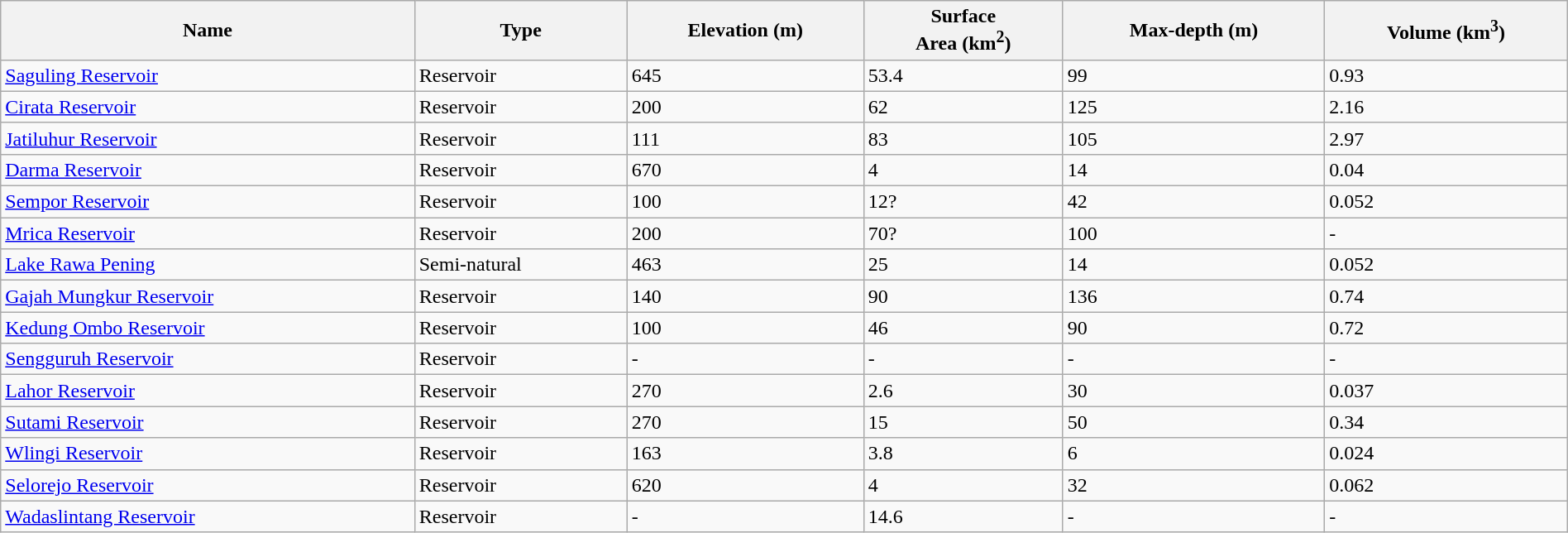<table class="wikitable sortable" style="width:100%;">
<tr>
<th>Name</th>
<th>Type</th>
<th>Elevation (m)</th>
<th>Surface <br>Area (km<sup>2</sup>)</th>
<th>Max-depth (m)</th>
<th>Volume (km<sup>3</sup>)</th>
</tr>
<tr>
<td><a href='#'>Saguling Reservoir</a></td>
<td>Reservoir</td>
<td>645</td>
<td>53.4</td>
<td>99</td>
<td>0.93</td>
</tr>
<tr>
<td><a href='#'>Cirata Reservoir</a></td>
<td>Reservoir</td>
<td>200</td>
<td>62</td>
<td>125</td>
<td>2.16</td>
</tr>
<tr>
<td><a href='#'>Jatiluhur Reservoir</a></td>
<td>Reservoir</td>
<td>111</td>
<td>83</td>
<td>105</td>
<td>2.97</td>
</tr>
<tr>
<td><a href='#'>Darma Reservoir</a></td>
<td>Reservoir</td>
<td>670</td>
<td>4</td>
<td>14</td>
<td>0.04</td>
</tr>
<tr>
<td><a href='#'>Sempor Reservoir</a></td>
<td>Reservoir</td>
<td>100</td>
<td>12?</td>
<td>42</td>
<td>0.052</td>
</tr>
<tr>
<td><a href='#'>Mrica Reservoir</a></td>
<td>Reservoir</td>
<td>200</td>
<td>70?</td>
<td>100</td>
<td>-</td>
</tr>
<tr>
<td><a href='#'>Lake Rawa Pening</a></td>
<td>Semi-natural</td>
<td>463</td>
<td>25</td>
<td>14</td>
<td>0.052</td>
</tr>
<tr>
<td><a href='#'>Gajah Mungkur Reservoir</a></td>
<td>Reservoir</td>
<td>140</td>
<td>90</td>
<td>136</td>
<td>0.74</td>
</tr>
<tr>
<td><a href='#'>Kedung Ombo Reservoir</a></td>
<td>Reservoir</td>
<td>100</td>
<td>46</td>
<td>90</td>
<td>0.72</td>
</tr>
<tr>
<td><a href='#'>Sengguruh Reservoir</a></td>
<td>Reservoir</td>
<td>-</td>
<td>-</td>
<td>-</td>
<td>-</td>
</tr>
<tr>
<td><a href='#'>Lahor Reservoir</a></td>
<td>Reservoir</td>
<td>270</td>
<td>2.6</td>
<td>30</td>
<td>0.037</td>
</tr>
<tr>
<td><a href='#'>Sutami Reservoir</a></td>
<td>Reservoir</td>
<td>270</td>
<td>15</td>
<td>50</td>
<td>0.34</td>
</tr>
<tr>
<td><a href='#'>Wlingi Reservoir</a></td>
<td>Reservoir</td>
<td>163</td>
<td>3.8</td>
<td>6</td>
<td>0.024</td>
</tr>
<tr>
<td><a href='#'>Selorejo Reservoir</a></td>
<td>Reservoir</td>
<td>620</td>
<td>4</td>
<td>32</td>
<td>0.062</td>
</tr>
<tr>
<td><a href='#'>Wadaslintang Reservoir</a></td>
<td>Reservoir</td>
<td>-</td>
<td>14.6</td>
<td>-</td>
<td>-</td>
</tr>
</table>
